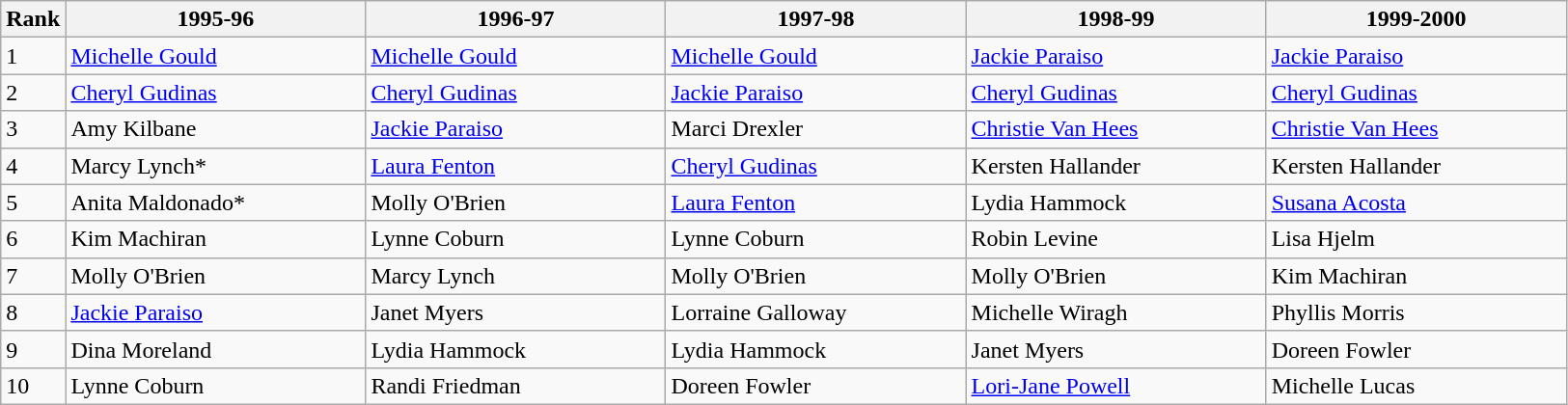<table class="wikitable" border="1">
<tr>
<th>Rank</th>
<th width="200">1995-96</th>
<th width="200">1996-97</th>
<th width="200">1997-98</th>
<th width="200">1998-99</th>
<th width="200">1999-2000</th>
</tr>
<tr>
<td>1</td>
<td> <a href='#'>Michelle Gould</a></td>
<td> <a href='#'>Michelle Gould</a></td>
<td> <a href='#'>Michelle Gould</a></td>
<td> <a href='#'>Jackie Paraiso</a></td>
<td> <a href='#'>Jackie Paraiso</a></td>
</tr>
<tr>
<td>2</td>
<td> <a href='#'>Cheryl Gudinas</a></td>
<td> <a href='#'>Cheryl Gudinas</a></td>
<td> <a href='#'>Jackie Paraiso</a></td>
<td> <a href='#'>Cheryl Gudinas</a></td>
<td> <a href='#'>Cheryl Gudinas</a></td>
</tr>
<tr>
<td>3</td>
<td> Amy Kilbane</td>
<td> <a href='#'>Jackie Paraiso</a></td>
<td> Marci Drexler</td>
<td> <a href='#'>Christie Van Hees</a></td>
<td> <a href='#'>Christie Van Hees</a></td>
</tr>
<tr>
<td>4</td>
<td> Marcy Lynch*</td>
<td> <a href='#'>Laura Fenton</a></td>
<td> <a href='#'>Cheryl Gudinas</a></td>
<td> Kersten Hallander</td>
<td> Kersten Hallander</td>
</tr>
<tr>
<td>5</td>
<td> Anita Maldonado*</td>
<td> Molly O'Brien</td>
<td> <a href='#'>Laura Fenton</a></td>
<td> Lydia Hammock</td>
<td> <a href='#'>Susana Acosta</a></td>
</tr>
<tr>
<td>6</td>
<td> Kim Machiran</td>
<td> Lynne Coburn</td>
<td> Lynne Coburn</td>
<td> Robin Levine</td>
<td> Lisa Hjelm</td>
</tr>
<tr>
<td>7</td>
<td> Molly O'Brien</td>
<td> Marcy Lynch</td>
<td> Molly O'Brien</td>
<td> Molly O'Brien</td>
<td> Kim Machiran</td>
</tr>
<tr>
<td>8</td>
<td> <a href='#'>Jackie Paraiso</a></td>
<td> Janet Myers</td>
<td> Lorraine Galloway</td>
<td> Michelle Wiragh</td>
<td> Phyllis Morris</td>
</tr>
<tr>
<td>9</td>
<td> Dina Moreland</td>
<td> Lydia Hammock</td>
<td> Lydia Hammock</td>
<td> Janet Myers</td>
<td> Doreen Fowler</td>
</tr>
<tr>
<td>10</td>
<td> Lynne Coburn</td>
<td> Randi Friedman</td>
<td> Doreen Fowler</td>
<td> <a href='#'>Lori-Jane Powell</a></td>
<td> Michelle Lucas</td>
</tr>
</table>
